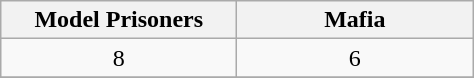<table class="wikitable" style="text-align:center">
<tr>
<th width="150">Model Prisoners</th>
<th width="150">Mafia</th>
</tr>
<tr>
<td>8</td>
<td>6</td>
</tr>
<tr>
</tr>
</table>
